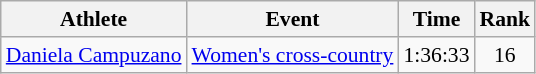<table class="wikitable" style="font-size:90%">
<tr>
<th>Athlete</th>
<th>Event</th>
<th>Time</th>
<th>Rank</th>
</tr>
<tr align=center>
<td align=left><a href='#'>Daniela Campuzano</a></td>
<td align=left><a href='#'>Women's cross-country</a></td>
<td>1:36:33</td>
<td>16</td>
</tr>
</table>
